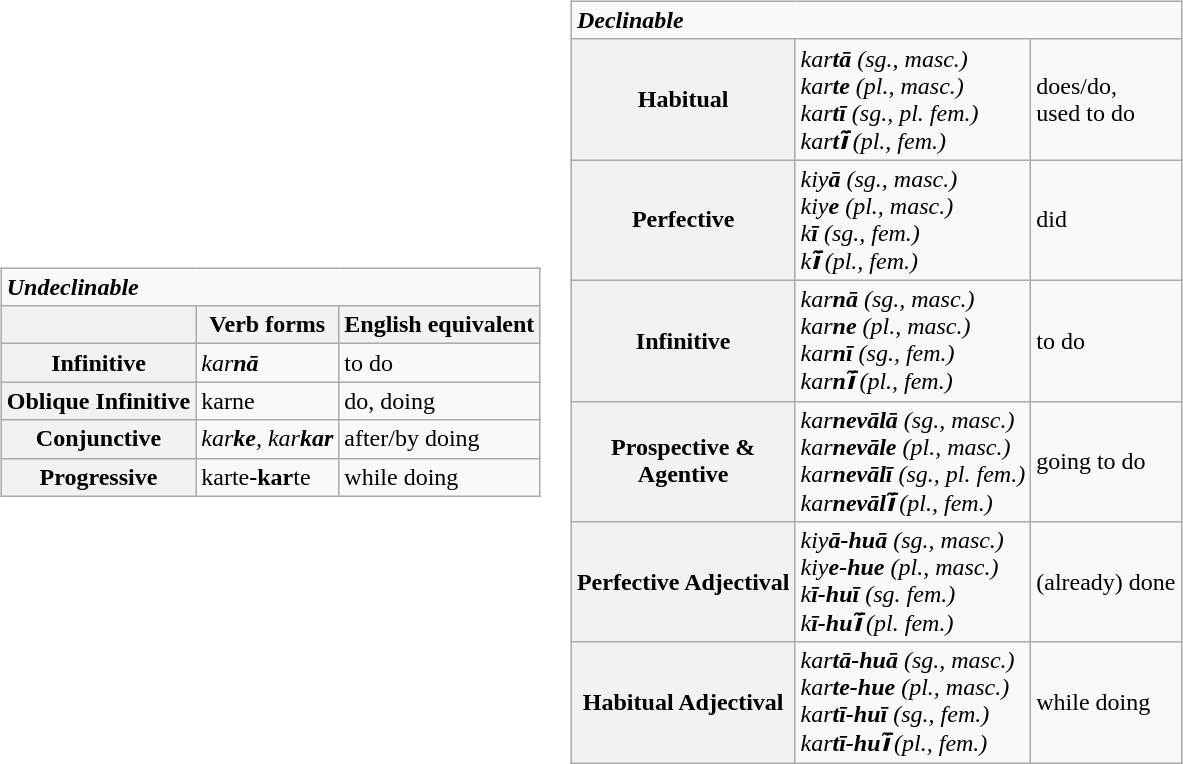<table>
<tr>
<td><br><table class="wikitable mw-collapsible">
<tr>
<td colspan="3"><strong><em>Undeclinable</em></strong></td>
</tr>
<tr>
<th></th>
<th>Verb forms</th>
<th>English equivalent</th>
</tr>
<tr>
<th><strong>Infinitive</strong></th>
<td><em>kar<strong>nā<strong><em></td>
<td>to do</td>
</tr>
<tr>
<th></strong>Oblique<strong> </strong>Infinitive<strong></th>
<td></em>kar</strong>ne</em></strong></td>
<td>do, doing</td>
</tr>
<tr>
<th><strong>Conjunctive</strong></th>
<td><em>kar<strong>ke</strong>, kar<strong>kar<strong><em></td>
<td>after/by doing</td>
</tr>
<tr>
<th></strong>Progressive<strong></th>
<td></em>kar</strong>te<strong>-kar</strong>te</em></strong></td>
<td>while doing</td>
</tr>
</table>
</td>
<td><br><table class="wikitable mw-collapsible">
<tr>
<td colspan="3"><strong><em>Declinable</em></strong></td>
</tr>
<tr>
<th><strong>Habitual</strong></th>
<td><em>kar<strong>tā</strong> (sg., masc.)</em><br><em>kar<strong>te</strong> (pl., masc.)</em><br><em>kar<strong>tī</strong> (sg., pl. fem.)</em><br><em>kar<strong>tī̃</strong>  (pl., fem.)</em></td>
<td>does/do,<br>used to do</td>
</tr>
<tr>
<th><strong>Perfective</strong></th>
<td><em>kiy<strong>ā</strong> (sg., masc.)</em><br><em>kiy<strong>e</strong> (pl., masc.)</em><br><em>k<strong>ī</strong> (sg., fem.)</em><br><em>k<strong>ī̃</strong> (pl., fem.)</em></td>
<td>did</td>
</tr>
<tr>
<th><strong>Infinitive</strong></th>
<td><em>kar<strong>nā</strong> (sg., masc.)</em><br><em>kar<strong>ne</strong> (pl., masc.)</em><br><em>kar<strong>nī</strong> (sg., fem.)</em><br><em>kar<strong>nī̃</strong> (pl., fem.)</em></td>
<td>to do</td>
</tr>
<tr>
<th><strong>Prospective &</strong><br>Agentive</th>
<td><em>kar<strong>nevālā</strong> (sg., masc.)</em><br><em>kar<strong>nevāle</strong> (pl., masc.)</em><br><em>kar<strong>nevālī</strong> (sg., pl. fem.)</em><br><em>kar<strong>nevālī̃</strong> (pl., fem.)</em></td>
<td>going to do</td>
</tr>
<tr>
<th><strong>Perfective Adjectival</strong></th>
<td><em>kiy<strong>ā-huā</strong> (sg., masc.)</em><br><em>kiy<strong>e-hue</strong> (pl., masc.)</em><br><em>k<strong>ī-huī</strong> (sg. fem.)</em><br><em>k<strong>ī-huī̃</strong> (pl. fem.)</em></td>
<td>(already) done</td>
</tr>
<tr>
<th><strong>Habitual Adjectival</strong></th>
<td><em>kar<strong>tā-huā</strong> (sg., masc.)</em><br><em>kar<strong>te-hue</strong> (pl., masc.)</em><br><em>kar<strong>tī-huī</strong> (sg., fem.)</em><br><em>kar<strong>tī-huī̃</strong> (pl., fem.)</em></td>
<td>while doing</td>
</tr>
</table>
</td>
</tr>
</table>
